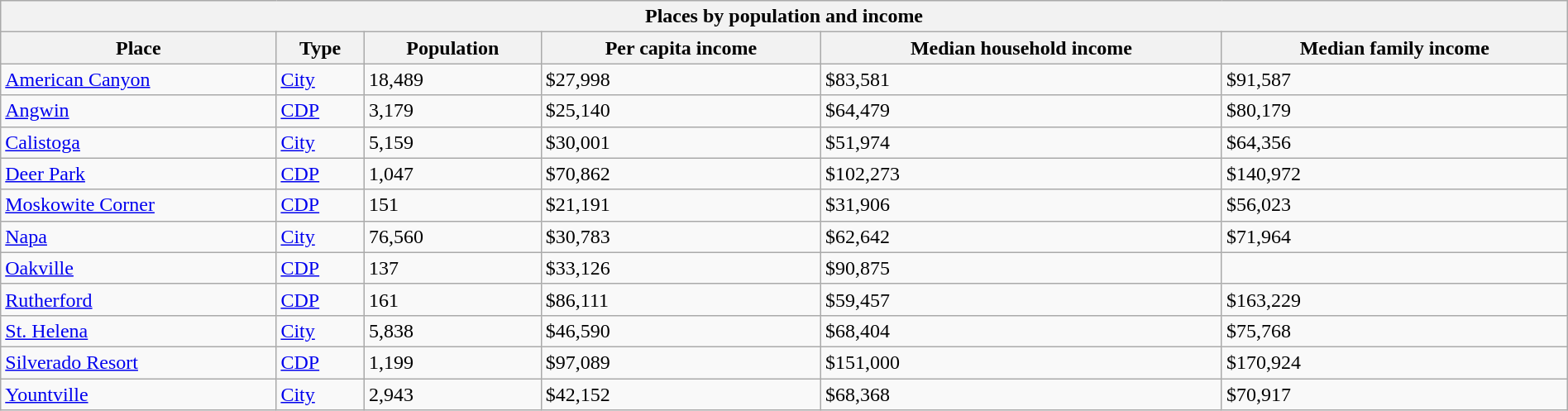<table class="wikitable collapsible collapsed sortable" style="width: 100%;">
<tr>
<th colspan=6>Places by population and income</th>
</tr>
<tr>
<th>Place</th>
<th>Type</th>
<th>Population</th>
<th data-sort-type="currency">Per capita income</th>
<th data-sort-type="currency">Median household income</th>
<th data-sort-type="currency">Median family income</th>
</tr>
<tr>
<td><a href='#'>American Canyon</a></td>
<td><a href='#'>City</a></td>
<td>18,489</td>
<td>$27,998</td>
<td>$83,581</td>
<td>$91,587</td>
</tr>
<tr>
<td><a href='#'>Angwin</a></td>
<td><a href='#'>CDP</a></td>
<td>3,179</td>
<td>$25,140</td>
<td>$64,479</td>
<td>$80,179</td>
</tr>
<tr>
<td><a href='#'>Calistoga</a></td>
<td><a href='#'>City</a></td>
<td>5,159</td>
<td>$30,001</td>
<td>$51,974</td>
<td>$64,356</td>
</tr>
<tr>
<td><a href='#'>Deer Park</a></td>
<td><a href='#'>CDP</a></td>
<td>1,047</td>
<td>$70,862</td>
<td>$102,273</td>
<td>$140,972</td>
</tr>
<tr>
<td><a href='#'>Moskowite Corner</a></td>
<td><a href='#'>CDP</a></td>
<td>151</td>
<td>$21,191</td>
<td>$31,906</td>
<td>$56,023</td>
</tr>
<tr>
<td><a href='#'>Napa</a></td>
<td><a href='#'>City</a></td>
<td>76,560</td>
<td>$30,783</td>
<td>$62,642</td>
<td>$71,964</td>
</tr>
<tr>
<td><a href='#'>Oakville</a></td>
<td><a href='#'>CDP</a></td>
<td>137</td>
<td>$33,126</td>
<td>$90,875</td>
<td></td>
</tr>
<tr>
<td><a href='#'>Rutherford</a></td>
<td><a href='#'>CDP</a></td>
<td>161</td>
<td>$86,111</td>
<td>$59,457</td>
<td>$163,229</td>
</tr>
<tr>
<td><a href='#'>St. Helena</a></td>
<td><a href='#'>City</a></td>
<td>5,838</td>
<td>$46,590</td>
<td>$68,404</td>
<td>$75,768</td>
</tr>
<tr>
<td><a href='#'>Silverado Resort</a></td>
<td><a href='#'>CDP</a></td>
<td>1,199</td>
<td>$97,089</td>
<td>$151,000</td>
<td>$170,924</td>
</tr>
<tr>
<td><a href='#'>Yountville</a></td>
<td><a href='#'>City</a></td>
<td>2,943</td>
<td>$42,152</td>
<td>$68,368</td>
<td>$70,917</td>
</tr>
</table>
